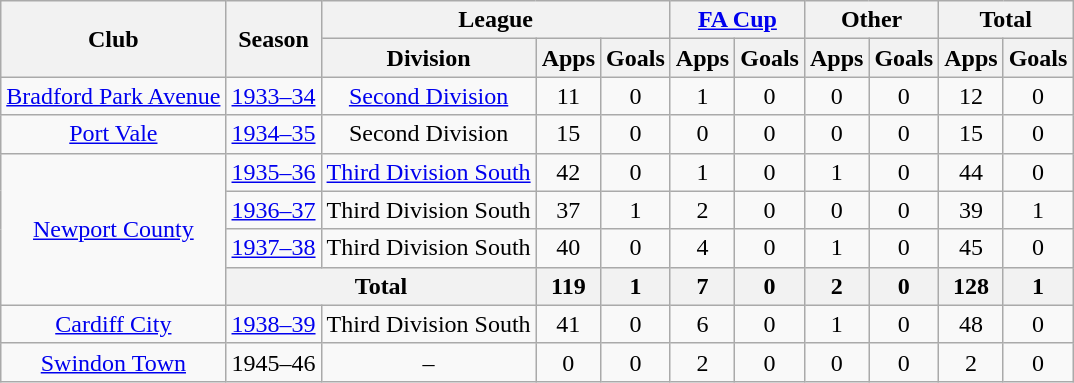<table class="wikitable" style="text-align:center">
<tr>
<th rowspan="2">Club</th>
<th rowspan="2">Season</th>
<th colspan="3">League</th>
<th colspan="2"><a href='#'>FA Cup</a></th>
<th colspan="2">Other</th>
<th colspan="2">Total</th>
</tr>
<tr>
<th>Division</th>
<th>Apps</th>
<th>Goals</th>
<th>Apps</th>
<th>Goals</th>
<th>Apps</th>
<th>Goals</th>
<th>Apps</th>
<th>Goals</th>
</tr>
<tr>
<td><a href='#'>Bradford Park Avenue</a></td>
<td><a href='#'>1933–34</a></td>
<td><a href='#'>Second Division</a></td>
<td>11</td>
<td>0</td>
<td>1</td>
<td>0</td>
<td>0</td>
<td>0</td>
<td>12</td>
<td>0</td>
</tr>
<tr>
<td><a href='#'>Port Vale</a></td>
<td><a href='#'>1934–35</a></td>
<td>Second Division</td>
<td>15</td>
<td>0</td>
<td>0</td>
<td>0</td>
<td>0</td>
<td>0</td>
<td>15</td>
<td>0</td>
</tr>
<tr>
<td rowspan="4"><a href='#'>Newport County</a></td>
<td><a href='#'>1935–36</a></td>
<td><a href='#'>Third Division South</a></td>
<td>42</td>
<td>0</td>
<td>1</td>
<td>0</td>
<td>1</td>
<td>0</td>
<td>44</td>
<td>0</td>
</tr>
<tr>
<td><a href='#'>1936–37</a></td>
<td>Third Division South</td>
<td>37</td>
<td>1</td>
<td>2</td>
<td>0</td>
<td>0</td>
<td>0</td>
<td>39</td>
<td>1</td>
</tr>
<tr>
<td><a href='#'>1937–38</a></td>
<td>Third Division South</td>
<td>40</td>
<td>0</td>
<td>4</td>
<td>0</td>
<td>1</td>
<td>0</td>
<td>45</td>
<td>0</td>
</tr>
<tr>
<th colspan="2">Total</th>
<th>119</th>
<th>1</th>
<th>7</th>
<th>0</th>
<th>2</th>
<th>0</th>
<th>128</th>
<th>1</th>
</tr>
<tr>
<td><a href='#'>Cardiff City</a></td>
<td><a href='#'>1938–39</a></td>
<td>Third Division South</td>
<td>41</td>
<td>0</td>
<td>6</td>
<td>0</td>
<td>1</td>
<td>0</td>
<td>48</td>
<td>0</td>
</tr>
<tr>
<td><a href='#'>Swindon Town</a></td>
<td>1945–46</td>
<td>–</td>
<td>0</td>
<td>0</td>
<td>2</td>
<td>0</td>
<td>0</td>
<td>0</td>
<td>2</td>
<td>0</td>
</tr>
</table>
